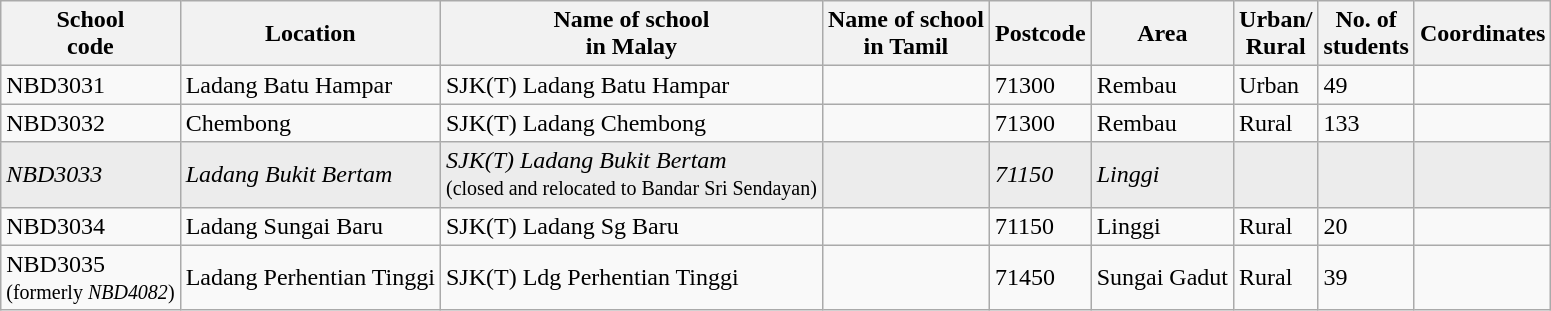<table class="wikitable sortable">
<tr>
<th>School<br>code</th>
<th>Location</th>
<th>Name of school<br>in Malay</th>
<th>Name of school<br>in Tamil</th>
<th>Postcode</th>
<th>Area</th>
<th>Urban/<br>Rural</th>
<th>No. of<br>students</th>
<th>Coordinates</th>
</tr>
<tr>
<td>NBD3031</td>
<td>Ladang Batu Hampar</td>
<td>SJK(T) Ladang Batu Hampar</td>
<td></td>
<td>71300</td>
<td>Rembau</td>
<td>Urban</td>
<td>49</td>
<td></td>
</tr>
<tr>
<td>NBD3032</td>
<td>Chembong</td>
<td>SJK(T) Ladang Chembong</td>
<td></td>
<td>71300</td>
<td>Rembau</td>
<td>Rural</td>
<td>133</td>
<td></td>
</tr>
<tr bgcolor=#ECECEC>
<td><em>NBD3033</em></td>
<td><em>Ladang Bukit Bertam</em></td>
<td><em>SJK(T) Ladang Bukit Bertam</em><br><small>(closed and relocated to Bandar Sri Sendayan)</small></td>
<td></td>
<td><em>71150</em></td>
<td><em>Linggi</em></td>
<td></td>
<td></td>
<td></td>
</tr>
<tr>
<td>NBD3034</td>
<td>Ladang Sungai Baru</td>
<td>SJK(T) Ladang Sg Baru</td>
<td></td>
<td>71150</td>
<td>Linggi</td>
<td>Rural</td>
<td>20</td>
<td></td>
</tr>
<tr>
<td>NBD3035<br><small>(formerly <em>NBD4082</em>)</small></td>
<td>Ladang Perhentian Tinggi</td>
<td>SJK(T) Ldg Perhentian Tinggi</td>
<td></td>
<td>71450</td>
<td>Sungai Gadut</td>
<td>Rural</td>
<td>39</td>
<td></td>
</tr>
</table>
